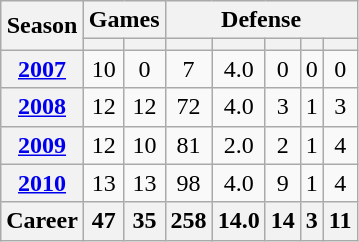<table class="wikitable" style="text-align:center;">
<tr>
<th rowspan="2">Season</th>
<th colspan="2">Games</th>
<th colspan="5">Defense</th>
</tr>
<tr>
<th></th>
<th></th>
<th></th>
<th></th>
<th></th>
<th></th>
<th></th>
</tr>
<tr>
<th><a href='#'>2007</a></th>
<td>10</td>
<td>0</td>
<td>7</td>
<td>4.0</td>
<td>0</td>
<td>0</td>
<td>0</td>
</tr>
<tr>
<th><a href='#'>2008</a></th>
<td>12</td>
<td>12</td>
<td>72</td>
<td>4.0</td>
<td>3</td>
<td>1</td>
<td>3</td>
</tr>
<tr>
<th><a href='#'>2009</a></th>
<td>12</td>
<td>10</td>
<td>81</td>
<td>2.0</td>
<td>2</td>
<td>1</td>
<td>4</td>
</tr>
<tr>
<th><a href='#'>2010</a></th>
<td>13</td>
<td>13</td>
<td>98</td>
<td>4.0</td>
<td>9</td>
<td>1</td>
<td>4</td>
</tr>
<tr>
<th>Career</th>
<th>47</th>
<th>35</th>
<th>258</th>
<th>14.0</th>
<th>14</th>
<th>3</th>
<th>11</th>
</tr>
</table>
